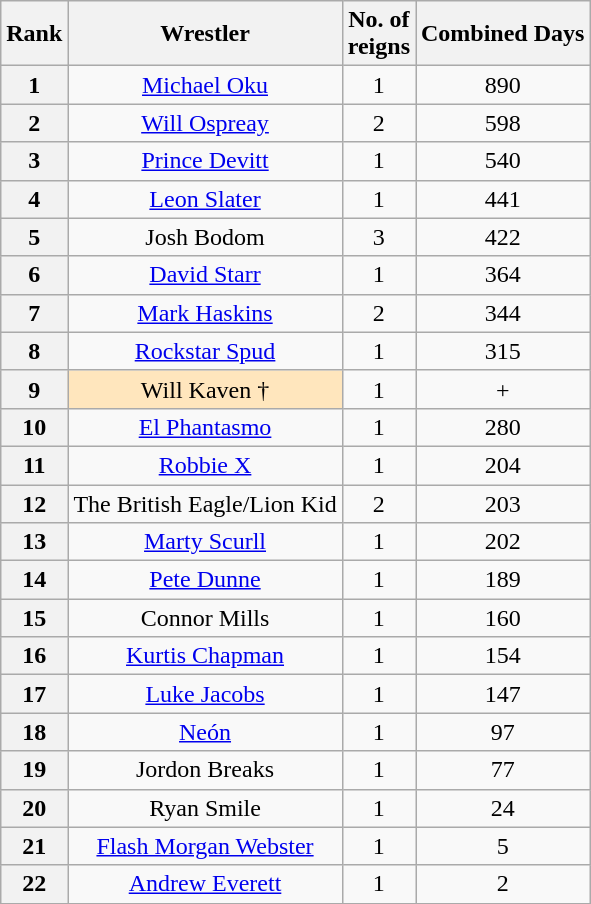<table class="wikitable sortable" style="text-align: center">
<tr>
<th>Rank</th>
<th>Wrestler</th>
<th>No. of<br>reigns</th>
<th>Combined Days</th>
</tr>
<tr>
<th>1</th>
<td><a href='#'>Michael Oku</a></td>
<td>1</td>
<td>890</td>
</tr>
<tr>
<th>2</th>
<td><a href='#'>Will Ospreay</a></td>
<td>2</td>
<td>598</td>
</tr>
<tr>
<th>3</th>
<td><a href='#'>Prince Devitt</a></td>
<td>1</td>
<td>540</td>
</tr>
<tr>
<th>4</th>
<td><a href='#'>Leon Slater</a></td>
<td>1</td>
<td>441</td>
</tr>
<tr>
<th>5</th>
<td>Josh Bodom</td>
<td>3</td>
<td>422</td>
</tr>
<tr>
<th>6</th>
<td><a href='#'>David Starr</a></td>
<td>1</td>
<td>364</td>
</tr>
<tr>
<th>7</th>
<td><a href='#'>Mark Haskins</a></td>
<td>2</td>
<td>344</td>
</tr>
<tr>
<th>8</th>
<td><a href='#'>Rockstar Spud</a></td>
<td>1</td>
<td>315</td>
</tr>
<tr>
<th>9</th>
<td style="background:#ffe6bd;">Will Kaven †</td>
<td>1</td>
<td>+</td>
</tr>
<tr>
<th>10</th>
<td><a href='#'>El Phantasmo</a></td>
<td>1</td>
<td>280</td>
</tr>
<tr>
<th>11</th>
<td><a href='#'>Robbie X</a></td>
<td>1</td>
<td>204</td>
</tr>
<tr>
<th>12</th>
<td>The British Eagle/Lion Kid</td>
<td>2</td>
<td>203</td>
</tr>
<tr>
<th>13</th>
<td><a href='#'>Marty Scurll</a></td>
<td>1</td>
<td>202</td>
</tr>
<tr>
<th>14</th>
<td><a href='#'>Pete Dunne</a></td>
<td>1</td>
<td>189</td>
</tr>
<tr>
<th>15</th>
<td>Connor Mills</td>
<td>1</td>
<td>160</td>
</tr>
<tr>
<th>16</th>
<td><a href='#'>Kurtis Chapman</a></td>
<td>1</td>
<td>154</td>
</tr>
<tr>
<th>17</th>
<td><a href='#'>Luke Jacobs</a></td>
<td>1</td>
<td>147</td>
</tr>
<tr>
<th>18</th>
<td><a href='#'>Neón</a></td>
<td>1</td>
<td>97</td>
</tr>
<tr>
<th>19</th>
<td>Jordon Breaks</td>
<td>1</td>
<td>77</td>
</tr>
<tr>
<th>20</th>
<td>Ryan Smile</td>
<td>1</td>
<td>24</td>
</tr>
<tr>
<th>21</th>
<td><a href='#'>Flash Morgan Webster</a></td>
<td>1</td>
<td>5</td>
</tr>
<tr>
<th>22</th>
<td><a href='#'>Andrew Everett</a></td>
<td>1</td>
<td>2</td>
</tr>
<tr>
</tr>
</table>
